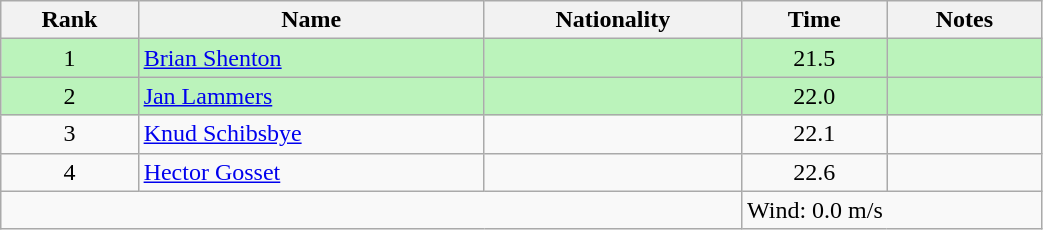<table class="wikitable sortable" style="text-align:center;width: 55%">
<tr>
<th>Rank</th>
<th>Name</th>
<th>Nationality</th>
<th>Time</th>
<th>Notes</th>
</tr>
<tr bgcolor=bbf3bb>
<td>1</td>
<td align=left><a href='#'>Brian Shenton</a></td>
<td align=left></td>
<td>21.5</td>
<td></td>
</tr>
<tr bgcolor=bbf3bb>
<td>2</td>
<td align=left><a href='#'>Jan Lammers</a></td>
<td align=left></td>
<td>22.0</td>
<td></td>
</tr>
<tr>
<td>3</td>
<td align=left><a href='#'>Knud Schibsbye</a></td>
<td align=left></td>
<td>22.1</td>
<td></td>
</tr>
<tr>
<td>4</td>
<td align=left><a href='#'>Hector Gosset</a></td>
<td align=left></td>
<td>22.6</td>
<td></td>
</tr>
<tr class="sortbottom">
<td colspan="3"></td>
<td colspan="2" style="text-align:left;">Wind: 0.0 m/s</td>
</tr>
</table>
